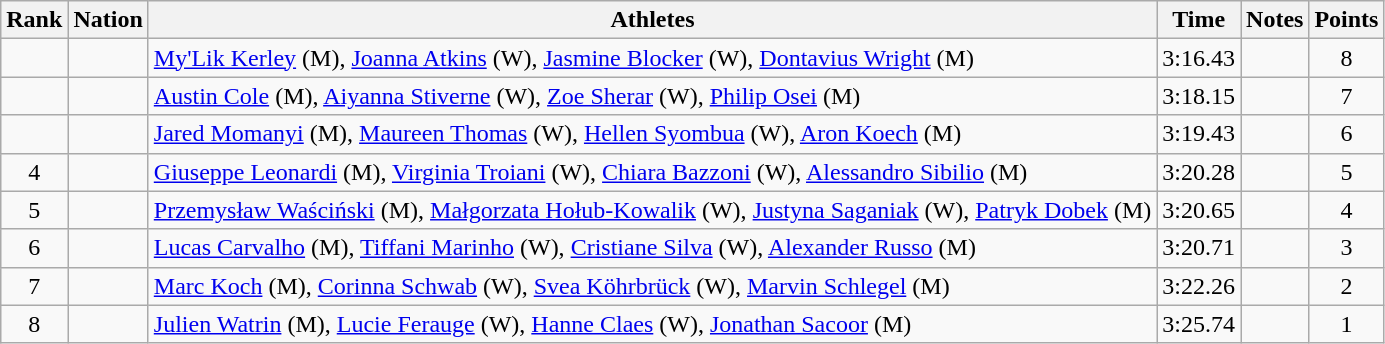<table class="wikitable sortable" style="text-align:center">
<tr>
<th>Rank</th>
<th>Nation</th>
<th>Athletes</th>
<th>Time</th>
<th>Notes</th>
<th>Points</th>
</tr>
<tr>
<td></td>
<td align=left></td>
<td align=left><a href='#'>My'Lik Kerley</a> (M), <a href='#'>Joanna Atkins</a> (W), <a href='#'>Jasmine Blocker</a> (W), <a href='#'>Dontavius Wright</a> (M)</td>
<td>3:16.43</td>
<td></td>
<td>8</td>
</tr>
<tr>
<td></td>
<td align=left></td>
<td align=left><a href='#'>Austin Cole</a> (M), <a href='#'>Aiyanna Stiverne</a> (W), <a href='#'>Zoe Sherar</a> (W), <a href='#'>Philip Osei</a> (M)</td>
<td>3:18.15</td>
<td></td>
<td>7</td>
</tr>
<tr>
<td></td>
<td align=left></td>
<td align=left><a href='#'>Jared Momanyi</a> (M), <a href='#'>Maureen Thomas</a> (W), <a href='#'>Hellen Syombua</a> (W), <a href='#'>Aron Koech</a> (M)</td>
<td>3:19.43</td>
<td></td>
<td>6</td>
</tr>
<tr>
<td>4</td>
<td align=left></td>
<td align=left><a href='#'>Giuseppe Leonardi</a> (M), <a href='#'>Virginia Troiani</a> (W), <a href='#'>Chiara Bazzoni</a> (W), <a href='#'>Alessandro Sibilio</a> (M)</td>
<td>3:20.28</td>
<td></td>
<td>5</td>
</tr>
<tr>
<td>5</td>
<td align=left></td>
<td align=left><a href='#'>Przemysław Waściński</a> (M), <a href='#'>Małgorzata Hołub-Kowalik</a> (W), <a href='#'>Justyna Saganiak</a> (W), <a href='#'>Patryk Dobek</a> (M)</td>
<td>3:20.65</td>
<td></td>
<td>4</td>
</tr>
<tr>
<td>6</td>
<td align=left></td>
<td align=left><a href='#'>Lucas Carvalho</a> (M), <a href='#'>Tiffani Marinho</a> (W), <a href='#'>Cristiane Silva</a> (W), <a href='#'>Alexander Russo</a> (M)</td>
<td>3:20.71</td>
<td></td>
<td>3</td>
</tr>
<tr>
<td>7</td>
<td align=left></td>
<td align=left><a href='#'>Marc Koch</a> (M), <a href='#'>Corinna Schwab</a> (W), <a href='#'>Svea Köhrbrück</a> (W), <a href='#'>Marvin Schlegel</a> (M)</td>
<td>3:22.26</td>
<td></td>
<td>2</td>
</tr>
<tr>
<td>8</td>
<td align=left></td>
<td align=left><a href='#'>Julien Watrin</a> (M), <a href='#'>Lucie Ferauge</a> (W), <a href='#'>Hanne Claes</a> (W), <a href='#'>Jonathan Sacoor</a> (M)</td>
<td>3:25.74</td>
<td></td>
<td>1</td>
</tr>
</table>
